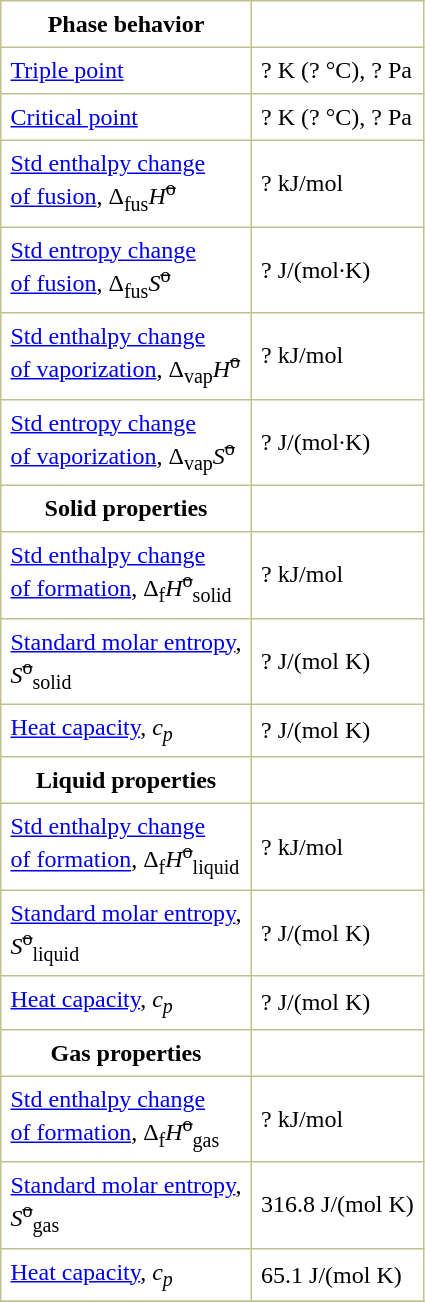<table border="1" cellspacing="0" cellpadding="6" style="margin: 0 0 0 0.5em; background: #FFFFFF; border-collapse: collapse; border-color: #C0C090;">
<tr>
<th>Phase behavior</th>
</tr>
<tr>
<td><a href='#'>Triple point</a></td>
<td>? K (? °C), ? Pa</td>
</tr>
<tr>
<td><a href='#'>Critical point</a></td>
<td>? K (? °C), ? Pa</td>
</tr>
<tr>
<td><a href='#'>Std enthalpy change<br>of fusion</a>, Δ<sub>fus</sub><em>H</em><sup><s>o</s></sup></td>
<td>? kJ/mol</td>
</tr>
<tr>
<td><a href='#'>Std entropy change<br>of fusion</a>, Δ<sub>fus</sub><em>S</em><sup><s>o</s></sup></td>
<td>? J/(mol·K)</td>
</tr>
<tr>
<td><a href='#'>Std enthalpy change<br>of vaporization</a>, Δ<sub>vap</sub><em>H</em><sup><s>o</s></sup></td>
<td>? kJ/mol</td>
</tr>
<tr>
<td><a href='#'>Std entropy change<br>of vaporization</a>, Δ<sub>vap</sub><em>S</em><sup><s>o</s></sup></td>
<td>? J/(mol·K)</td>
</tr>
<tr>
<th>Solid properties</th>
</tr>
<tr>
<td><a href='#'>Std enthalpy change<br>of formation</a>, Δ<sub>f</sub><em>H</em><sup><s>o</s></sup><sub>solid</sub></td>
<td>? kJ/mol</td>
</tr>
<tr>
<td><a href='#'>Standard molar entropy</a>,<br><em>S</em><sup><s>o</s></sup><sub>solid</sub></td>
<td>? J/(mol K)</td>
</tr>
<tr>
<td><a href='#'>Heat capacity</a>, <em>c<sub>p</sub></em></td>
<td>? J/(mol K)</td>
</tr>
<tr>
<th>Liquid properties</th>
</tr>
<tr>
<td><a href='#'>Std enthalpy change<br>of formation</a>, Δ<sub>f</sub><em>H</em><sup><s>o</s></sup><sub>liquid</sub></td>
<td>? kJ/mol</td>
</tr>
<tr>
<td><a href='#'>Standard molar entropy</a>,<br><em>S</em><sup><s>o</s></sup><sub>liquid</sub></td>
<td>? J/(mol K)</td>
</tr>
<tr>
<td><a href='#'>Heat capacity</a>, <em>c<sub>p</sub></em></td>
<td>? J/(mol K)</td>
</tr>
<tr>
<th>Gas properties</th>
</tr>
<tr>
<td><a href='#'>Std enthalpy change<br>of formation</a>, Δ<sub>f</sub><em>H</em><sup><s>o</s></sup><sub>gas</sub></td>
<td>? kJ/mol</td>
</tr>
<tr>
<td><a href='#'>Standard molar entropy</a>,<br><em>S</em><sup><s>o</s></sup><sub>gas</sub></td>
<td>316.8 J/(mol K)</td>
</tr>
<tr>
<td><a href='#'>Heat capacity</a>, <em>c<sub>p</sub></em></td>
<td>65.1 J/(mol K)</td>
</tr>
<tr>
</tr>
</table>
